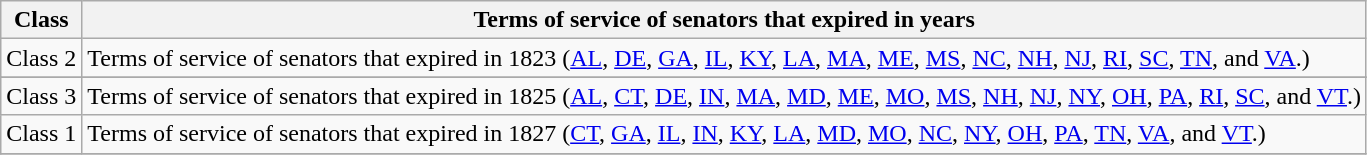<table class="wikitable sortable">
<tr valign=bottom>
<th>Class</th>
<th>Terms of service of senators that expired in years</th>
</tr>
<tr>
<td>Class 2</td>
<td>Terms of service of senators that expired in 1823 (<a href='#'>AL</a>, <a href='#'>DE</a>, <a href='#'>GA</a>, <a href='#'>IL</a>, <a href='#'>KY</a>, <a href='#'>LA</a>, <a href='#'>MA</a>, <a href='#'>ME</a>, <a href='#'>MS</a>, <a href='#'>NC</a>, <a href='#'>NH</a>, <a href='#'>NJ</a>, <a href='#'>RI</a>, <a href='#'>SC</a>, <a href='#'>TN</a>, and <a href='#'>VA</a>.)</td>
</tr>
<tr>
</tr>
<tr>
<td>Class 3</td>
<td>Terms of service of senators that expired in 1825 (<a href='#'>AL</a>, <a href='#'>CT</a>, <a href='#'>DE</a>, <a href='#'>IN</a>, <a href='#'>MA</a>, <a href='#'>MD</a>, <a href='#'>ME</a>, <a href='#'>MO</a>, <a href='#'>MS</a>, <a href='#'>NH</a>, <a href='#'>NJ</a>, <a href='#'>NY</a>, <a href='#'>OH</a>, <a href='#'>PA</a>, <a href='#'>RI</a>, <a href='#'>SC</a>, and <a href='#'>VT</a>.)</td>
</tr>
<tr>
<td>Class 1</td>
<td>Terms of service of senators that expired in 1827 (<a href='#'>CT</a>, <a href='#'>GA</a>, <a href='#'>IL</a>, <a href='#'>IN</a>, <a href='#'>KY</a>, <a href='#'>LA</a>, <a href='#'>MD</a>, <a href='#'>MO</a>, <a href='#'>NC</a>, <a href='#'>NY</a>, <a href='#'>OH</a>, <a href='#'>PA</a>, <a href='#'>TN</a>, <a href='#'>VA</a>, and <a href='#'>VT</a>.)</td>
</tr>
<tr>
</tr>
</table>
